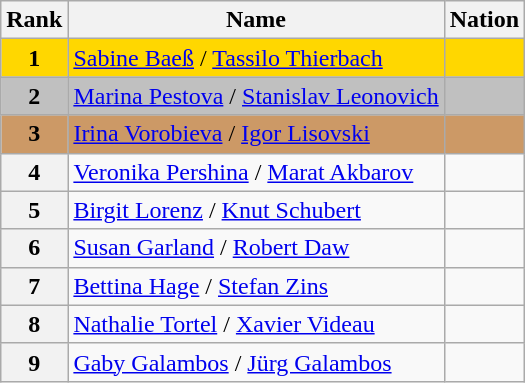<table class="wikitable">
<tr>
<th>Rank</th>
<th>Name</th>
<th>Nation</th>
</tr>
<tr bgcolor="gold">
<td align="center"><strong>1</strong></td>
<td><a href='#'>Sabine Baeß</a> / <a href='#'>Tassilo Thierbach</a></td>
<td></td>
</tr>
<tr bgcolor="silver">
<td align="center"><strong>2</strong></td>
<td><a href='#'>Marina Pestova</a> / <a href='#'>Stanislav Leonovich</a></td>
<td></td>
</tr>
<tr bgcolor="cc9966">
<td align="center"><strong>3</strong></td>
<td><a href='#'>Irina Vorobieva</a> / <a href='#'>Igor Lisovski</a></td>
<td></td>
</tr>
<tr>
<th>4</th>
<td><a href='#'>Veronika Pershina</a> / <a href='#'>Marat Akbarov</a></td>
<td></td>
</tr>
<tr>
<th>5</th>
<td><a href='#'>Birgit Lorenz</a> / <a href='#'>Knut Schubert</a></td>
<td></td>
</tr>
<tr>
<th>6</th>
<td><a href='#'>Susan Garland</a> / <a href='#'>Robert Daw</a></td>
<td></td>
</tr>
<tr>
<th>7</th>
<td><a href='#'>Bettina Hage</a> / <a href='#'>Stefan Zins</a></td>
<td></td>
</tr>
<tr>
<th>8</th>
<td><a href='#'>Nathalie Tortel</a> / <a href='#'>Xavier Videau</a></td>
<td></td>
</tr>
<tr>
<th>9</th>
<td><a href='#'>Gaby Galambos</a> / <a href='#'>Jürg Galambos</a></td>
<td></td>
</tr>
</table>
